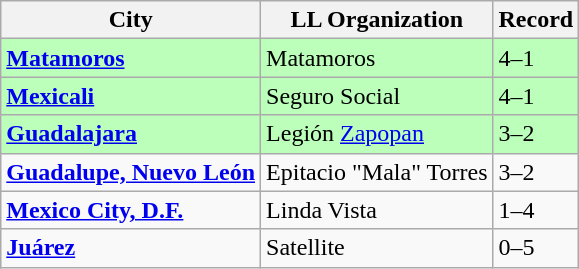<table class="wikitable">
<tr>
<th>City</th>
<th>LL Organization</th>
<th>Record</th>
</tr>
<tr bgcolor=#bbffbb>
<td> <strong><a href='#'>Matamoros</a></strong></td>
<td>Matamoros</td>
<td>4–1</td>
</tr>
<tr bgcolor=#bbffbb>
<td> <strong><a href='#'>Mexicali</a></strong></td>
<td>Seguro Social</td>
<td>4–1</td>
</tr>
<tr bgcolor=#bbffbb>
<td> <strong><a href='#'>Guadalajara</a></strong></td>
<td>Legión <a href='#'>Zapopan</a></td>
<td>3–2</td>
</tr>
<tr>
<td> <strong><a href='#'>Guadalupe, Nuevo León</a></strong></td>
<td>Epitacio "Mala" Torres</td>
<td>3–2</td>
</tr>
<tr>
<td> <strong><a href='#'>Mexico City, D.F.</a></strong></td>
<td>Linda Vista</td>
<td>1–4</td>
</tr>
<tr>
<td> <strong><a href='#'>Juárez</a></strong></td>
<td>Satellite</td>
<td>0–5</td>
</tr>
</table>
